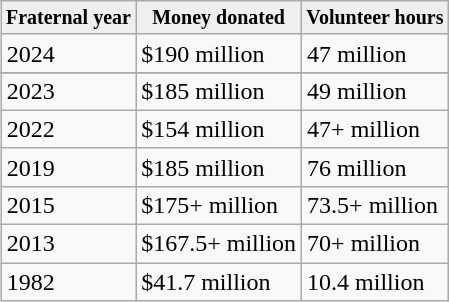<table class="wikitable" style="float: right; margin-left:1em">
<tr>
<th style="background:#efefef; font-size:smaller"><strong>Fraternal year</strong></th>
<th style="background:#efefef; font-size:smaller"><strong>Money donated</strong></th>
<th style="background:#efefef; font-size:smaller"><strong>Volunteer hours</strong></th>
</tr>
<tr>
<td>2024</td>
<td>$190 million</td>
<td>47 million</td>
</tr>
<tr>
</tr>
<tr>
<td>2023</td>
<td>$185 million</td>
<td>49 million</td>
</tr>
<tr>
<td>2022</td>
<td>$154 million</td>
<td>47+ million</td>
</tr>
<tr>
<td>2019</td>
<td>$185 million</td>
<td>76 million</td>
</tr>
<tr>
<td>2015</td>
<td>$175+ million</td>
<td>73.5+ million</td>
</tr>
<tr>
<td>2013</td>
<td>$167.5+ million</td>
<td>70+ million</td>
</tr>
<tr>
<td>1982</td>
<td>$41.7 million</td>
<td>10.4 million</td>
</tr>
</table>
